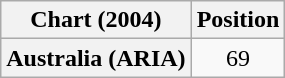<table class="wikitable plainrowheaders" style="text-align:center">
<tr>
<th>Chart (2004)</th>
<th>Position</th>
</tr>
<tr>
<th scope="row">Australia (ARIA)</th>
<td>69</td>
</tr>
</table>
